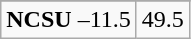<table class="wikitable">
<tr align="center">
</tr>
<tr align="center">
<td><strong>NCSU</strong> –11.5</td>
<td>49.5</td>
</tr>
</table>
